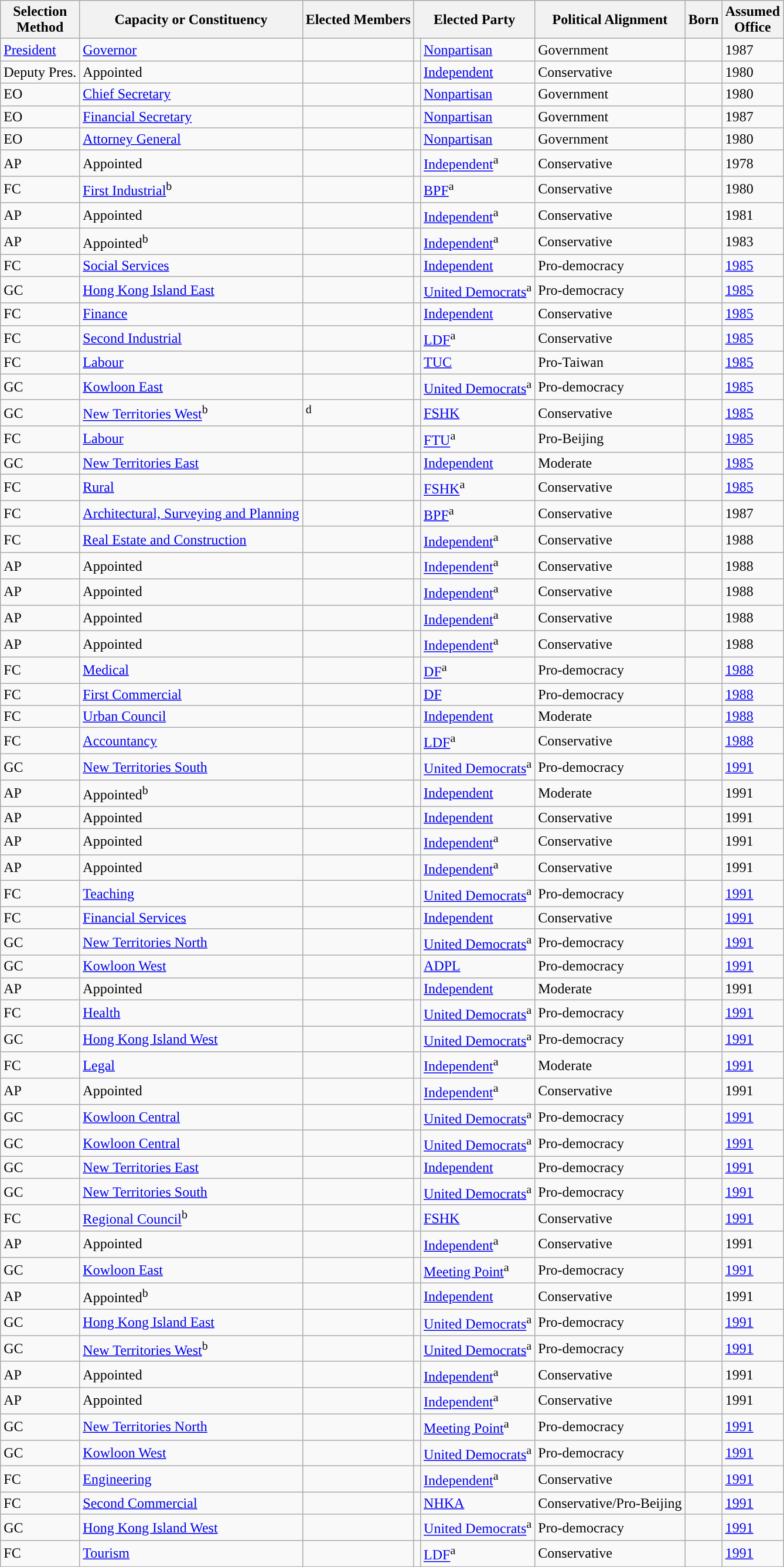<table class="wikitable sortable">
<tr>
<th>Selection<br>Method</th>
<th>Capacity or Constituency</th>
<th>Elected Members</th>
<th colspan=2>Elected Party</th>
<th>Political Alignment</th>
<th>Born</th>
<th>Assumed<br>Office</th>
</tr>
<tr>
<td><a href='#'>President</a></td>
<td><a href='#'>Governor</a></td>
<td><em></em></td>
<td></td>
<td><a href='#'>Nonpartisan</a></td>
<td>Government</td>
<td></td>
<td>1987</td>
</tr>
<tr>
<td>Deputy Pres.</td>
<td>Appointed</td>
<td></td>
<td></td>
<td><a href='#'>Independent</a></td>
<td>Conservative</td>
<td></td>
<td>1980</td>
</tr>
<tr>
<td>EO</td>
<td><a href='#'>Chief Secretary</a></td>
<td><em></em></td>
<td></td>
<td><a href='#'>Nonpartisan</a></td>
<td>Government</td>
<td></td>
<td>1980</td>
</tr>
<tr>
<td>EO</td>
<td><a href='#'>Financial Secretary</a></td>
<td></td>
<td></td>
<td><a href='#'>Nonpartisan</a></td>
<td>Government</td>
<td></td>
<td>1987</td>
</tr>
<tr>
<td>EO</td>
<td><a href='#'>Attorney General</a></td>
<td></td>
<td></td>
<td><a href='#'>Nonpartisan</a></td>
<td>Government</td>
<td></td>
<td>1980</td>
</tr>
<tr>
<td>AP</td>
<td>Appointed</td>
<td></td>
<td></td>
<td><a href='#'>Independent</a><sup>a</sup></td>
<td>Conservative</td>
<td></td>
<td>1978</td>
</tr>
<tr>
<td>FC</td>
<td><a href='#'>First Industrial</a><sup>b</sup></td>
<td><em></em></td>
<td></td>
<td><a href='#'>BPF</a><sup>a</sup></td>
<td>Conservative</td>
<td></td>
<td>1980</td>
</tr>
<tr>
<td>AP</td>
<td>Appointed</td>
<td></td>
<td></td>
<td><a href='#'>Independent</a><sup>a</sup></td>
<td>Conservative</td>
<td></td>
<td>1981</td>
</tr>
<tr>
<td>AP</td>
<td>Appointed<sup>b</sup></td>
<td><em></em></td>
<td></td>
<td><a href='#'>Independent</a><sup>a</sup></td>
<td>Conservative</td>
<td></td>
<td>1983</td>
</tr>
<tr>
<td>FC</td>
<td><a href='#'>Social Services</a></td>
<td></td>
<td></td>
<td><a href='#'>Independent</a></td>
<td>Pro-democracy</td>
<td></td>
<td><a href='#'>1985</a></td>
</tr>
<tr>
<td>GC</td>
<td><a href='#'>Hong Kong Island East</a></td>
<td></td>
<td></td>
<td><a href='#'>United Democrats</a><sup>a</sup></td>
<td>Pro-democracy</td>
<td></td>
<td><a href='#'>1985</a></td>
</tr>
<tr>
<td>FC</td>
<td><a href='#'>Finance</a></td>
<td></td>
<td></td>
<td><a href='#'>Independent</a></td>
<td>Conservative</td>
<td></td>
<td><a href='#'>1985</a></td>
</tr>
<tr>
<td>FC</td>
<td><a href='#'>Second Industrial</a></td>
<td></td>
<td></td>
<td><a href='#'>LDF</a><sup>a</sup></td>
<td>Conservative</td>
<td></td>
<td><a href='#'>1985</a></td>
</tr>
<tr>
<td>FC</td>
<td><a href='#'>Labour</a></td>
<td></td>
<td></td>
<td><a href='#'>TUC</a></td>
<td>Pro-Taiwan</td>
<td></td>
<td><a href='#'>1985</a></td>
</tr>
<tr>
<td>GC</td>
<td><a href='#'>Kowloon East</a></td>
<td></td>
<td></td>
<td><a href='#'>United Democrats</a><sup>a</sup></td>
<td>Pro-democracy</td>
<td></td>
<td><a href='#'>1985</a></td>
</tr>
<tr>
<td>GC</td>
<td><a href='#'>New Territories West</a><sup>b</sup></td>
<td><em></em><sup>d</sup></td>
<td></td>
<td><a href='#'>FSHK</a></td>
<td>Conservative</td>
<td></td>
<td><a href='#'>1985</a></td>
</tr>
<tr>
<td>FC</td>
<td><a href='#'>Labour</a></td>
<td></td>
<td></td>
<td><a href='#'>FTU</a><sup>a</sup></td>
<td>Pro-Beijing</td>
<td></td>
<td><a href='#'>1985</a></td>
</tr>
<tr>
<td>GC</td>
<td><a href='#'>New Territories East</a></td>
<td></td>
<td></td>
<td><a href='#'>Independent</a></td>
<td>Moderate</td>
<td></td>
<td><a href='#'>1985</a></td>
</tr>
<tr>
<td>FC</td>
<td><a href='#'>Rural</a></td>
<td></td>
<td></td>
<td><a href='#'>FSHK</a><sup>a</sup></td>
<td>Conservative</td>
<td></td>
<td><a href='#'>1985</a></td>
</tr>
<tr>
<td>FC</td>
<td><a href='#'>Architectural, Surveying and Planning</a></td>
<td></td>
<td></td>
<td><a href='#'>BPF</a><sup>a</sup></td>
<td>Conservative</td>
<td></td>
<td>1987</td>
</tr>
<tr>
<td>FC</td>
<td><a href='#'>Real Estate and Construction</a></td>
<td></td>
<td></td>
<td><a href='#'>Independent</a><sup>a</sup></td>
<td>Conservative</td>
<td></td>
<td>1988</td>
</tr>
<tr>
<td>AP</td>
<td>Appointed</td>
<td></td>
<td></td>
<td><a href='#'>Independent</a><sup>a</sup></td>
<td>Conservative</td>
<td></td>
<td>1988</td>
</tr>
<tr>
<td>AP</td>
<td>Appointed</td>
<td></td>
<td></td>
<td><a href='#'>Independent</a><sup>a</sup></td>
<td>Conservative</td>
<td></td>
<td>1988</td>
</tr>
<tr>
<td>AP</td>
<td>Appointed</td>
<td></td>
<td></td>
<td><a href='#'>Independent</a><sup>a</sup></td>
<td>Conservative</td>
<td></td>
<td>1988</td>
</tr>
<tr>
<td>AP</td>
<td>Appointed</td>
<td></td>
<td></td>
<td><a href='#'>Independent</a><sup>a</sup></td>
<td>Conservative</td>
<td></td>
<td>1988</td>
</tr>
<tr>
<td>FC</td>
<td><a href='#'>Medical</a></td>
<td></td>
<td></td>
<td><a href='#'>DF</a><sup>a</sup></td>
<td>Pro-democracy</td>
<td></td>
<td><a href='#'>1988</a></td>
</tr>
<tr>
<td>FC</td>
<td><a href='#'>First Commercial</a></td>
<td></td>
<td></td>
<td><a href='#'>DF</a></td>
<td>Pro-democracy</td>
<td></td>
<td><a href='#'>1988</a></td>
</tr>
<tr>
<td>FC</td>
<td><a href='#'>Urban Council</a></td>
<td></td>
<td></td>
<td><a href='#'>Independent</a></td>
<td>Moderate</td>
<td></td>
<td><a href='#'>1988</a></td>
</tr>
<tr>
<td>FC</td>
<td><a href='#'>Accountancy</a></td>
<td></td>
<td></td>
<td><a href='#'>LDF</a><sup>a</sup></td>
<td>Conservative</td>
<td></td>
<td><a href='#'>1988</a></td>
</tr>
<tr>
<td>GC</td>
<td><a href='#'>New Territories South</a></td>
<td></td>
<td></td>
<td><a href='#'>United Democrats</a><sup>a</sup></td>
<td>Pro-democracy</td>
<td></td>
<td><a href='#'>1991</a></td>
</tr>
<tr>
<td>AP</td>
<td>Appointed<sup>b</sup></td>
<td><em></em></td>
<td></td>
<td><a href='#'>Independent</a></td>
<td>Moderate</td>
<td></td>
<td>1991</td>
</tr>
<tr>
<td>AP</td>
<td>Appointed</td>
<td></td>
<td></td>
<td><a href='#'>Independent</a></td>
<td>Conservative</td>
<td></td>
<td>1991</td>
</tr>
<tr>
<td>AP</td>
<td>Appointed</td>
<td></td>
<td></td>
<td><a href='#'>Independent</a><sup>a</sup></td>
<td>Conservative</td>
<td></td>
<td>1991</td>
</tr>
<tr>
<td>AP</td>
<td>Appointed</td>
<td></td>
<td></td>
<td><a href='#'>Independent</a><sup>a</sup></td>
<td>Conservative</td>
<td></td>
<td>1991</td>
</tr>
<tr>
<td>FC</td>
<td><a href='#'>Teaching</a></td>
<td></td>
<td></td>
<td><a href='#'>United Democrats</a><sup>a</sup></td>
<td>Pro-democracy</td>
<td></td>
<td><a href='#'>1991</a></td>
</tr>
<tr>
<td>FC</td>
<td><a href='#'>Financial Services</a></td>
<td></td>
<td></td>
<td><a href='#'>Independent</a></td>
<td>Conservative</td>
<td></td>
<td><a href='#'>1991</a></td>
</tr>
<tr>
<td>GC</td>
<td><a href='#'>New Territories North</a></td>
<td></td>
<td></td>
<td><a href='#'>United Democrats</a><sup>a</sup></td>
<td>Pro-democracy</td>
<td></td>
<td><a href='#'>1991</a></td>
</tr>
<tr>
<td>GC</td>
<td><a href='#'>Kowloon West</a></td>
<td></td>
<td></td>
<td><a href='#'>ADPL</a></td>
<td>Pro-democracy</td>
<td></td>
<td><a href='#'>1991</a></td>
</tr>
<tr>
<td>AP</td>
<td>Appointed</td>
<td></td>
<td></td>
<td><a href='#'>Independent</a></td>
<td>Moderate</td>
<td></td>
<td>1991</td>
</tr>
<tr>
<td>FC</td>
<td><a href='#'>Health</a></td>
<td></td>
<td></td>
<td><a href='#'>United Democrats</a><sup>a</sup></td>
<td>Pro-democracy</td>
<td></td>
<td><a href='#'>1991</a></td>
</tr>
<tr>
<td>GC</td>
<td><a href='#'>Hong Kong Island West</a></td>
<td></td>
<td></td>
<td><a href='#'>United Democrats</a><sup>a</sup></td>
<td>Pro-democracy</td>
<td></td>
<td><a href='#'>1991</a></td>
</tr>
<tr>
<td>FC</td>
<td><a href='#'>Legal</a></td>
<td></td>
<td></td>
<td><a href='#'>Independent</a><sup>a</sup></td>
<td>Moderate</td>
<td></td>
<td><a href='#'>1991</a></td>
</tr>
<tr>
<td>AP</td>
<td>Appointed</td>
<td></td>
<td></td>
<td><a href='#'>Independent</a><sup>a</sup></td>
<td>Conservative</td>
<td></td>
<td>1991</td>
</tr>
<tr>
<td>GC</td>
<td><a href='#'>Kowloon Central</a></td>
<td></td>
<td></td>
<td><a href='#'>United Democrats</a><sup>a</sup></td>
<td>Pro-democracy</td>
<td></td>
<td><a href='#'>1991</a></td>
</tr>
<tr>
<td>GC</td>
<td><a href='#'>Kowloon Central</a></td>
<td></td>
<td></td>
<td><a href='#'>United Democrats</a><sup>a</sup></td>
<td>Pro-democracy</td>
<td></td>
<td><a href='#'>1991</a></td>
</tr>
<tr>
<td>GC</td>
<td><a href='#'>New Territories East</a></td>
<td></td>
<td></td>
<td><a href='#'>Independent</a></td>
<td>Pro-democracy</td>
<td></td>
<td><a href='#'>1991</a></td>
</tr>
<tr>
<td>GC</td>
<td><a href='#'>New Territories South</a></td>
<td></td>
<td></td>
<td><a href='#'>United Democrats</a><sup>a</sup></td>
<td>Pro-democracy</td>
<td></td>
<td><a href='#'>1991</a></td>
</tr>
<tr>
<td>FC</td>
<td><a href='#'>Regional Council</a><sup>b</sup></td>
<td><em></em></td>
<td></td>
<td><a href='#'>FSHK</a></td>
<td>Conservative</td>
<td></td>
<td><a href='#'>1991</a></td>
</tr>
<tr>
<td>AP</td>
<td>Appointed</td>
<td></td>
<td></td>
<td><a href='#'>Independent</a><sup>a</sup></td>
<td>Conservative</td>
<td></td>
<td>1991</td>
</tr>
<tr>
<td>GC</td>
<td><a href='#'>Kowloon East</a></td>
<td></td>
<td></td>
<td><a href='#'>Meeting Point</a><sup>a</sup></td>
<td>Pro-democracy</td>
<td></td>
<td><a href='#'>1991</a></td>
</tr>
<tr>
<td>AP</td>
<td>Appointed<sup>b</sup></td>
<td><em></em></td>
<td></td>
<td><a href='#'>Independent</a></td>
<td>Conservative</td>
<td></td>
<td>1991</td>
</tr>
<tr>
<td>GC</td>
<td><a href='#'>Hong Kong Island East</a></td>
<td></td>
<td></td>
<td><a href='#'>United Democrats</a><sup>a</sup></td>
<td>Pro-democracy</td>
<td></td>
<td><a href='#'>1991</a></td>
</tr>
<tr>
<td>GC</td>
<td><a href='#'>New Territories West</a><sup>b</sup></td>
<td><em></em></td>
<td></td>
<td><a href='#'>United Democrats</a><sup>a</sup></td>
<td>Pro-democracy</td>
<td></td>
<td><a href='#'>1991</a></td>
</tr>
<tr>
<td>AP</td>
<td>Appointed</td>
<td></td>
<td></td>
<td><a href='#'>Independent</a><sup>a</sup></td>
<td>Conservative</td>
<td></td>
<td>1991</td>
</tr>
<tr>
<td>AP</td>
<td>Appointed</td>
<td></td>
<td></td>
<td><a href='#'>Independent</a><sup>a</sup></td>
<td>Conservative</td>
<td></td>
<td>1991</td>
</tr>
<tr>
<td>GC</td>
<td><a href='#'>New Territories North</a></td>
<td></td>
<td></td>
<td><a href='#'>Meeting Point</a><sup>a</sup></td>
<td>Pro-democracy</td>
<td></td>
<td><a href='#'>1991</a></td>
</tr>
<tr>
<td>GC</td>
<td><a href='#'>Kowloon West</a></td>
<td></td>
<td></td>
<td><a href='#'>United Democrats</a><sup>a</sup></td>
<td>Pro-democracy</td>
<td></td>
<td><a href='#'>1991</a></td>
</tr>
<tr>
<td>FC</td>
<td><a href='#'>Engineering</a></td>
<td></td>
<td></td>
<td><a href='#'>Independent</a><sup>a</sup></td>
<td>Conservative</td>
<td></td>
<td><a href='#'>1991</a></td>
</tr>
<tr>
<td>FC</td>
<td><a href='#'>Second Commercial</a></td>
<td></td>
<td></td>
<td><a href='#'>NHKA</a></td>
<td>Conservative/Pro-Beijing</td>
<td></td>
<td><a href='#'>1991</a></td>
</tr>
<tr>
<td>GC</td>
<td><a href='#'>Hong Kong Island West</a></td>
<td></td>
<td></td>
<td><a href='#'>United Democrats</a><sup>a</sup></td>
<td>Pro-democracy</td>
<td></td>
<td><a href='#'>1991</a></td>
</tr>
<tr>
<td>FC</td>
<td><a href='#'>Tourism</a></td>
<td></td>
<td></td>
<td><a href='#'>LDF</a><sup>a</sup></td>
<td>Conservative</td>
<td></td>
<td><a href='#'>1991</a></td>
</tr>
<tr>
</tr>
</table>
